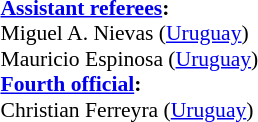<table width=50% style="font-size: 90%">
<tr>
<td><br><strong><a href='#'>Assistant referees</a>:</strong>
<br>Miguel A. Nievas (<a href='#'>Uruguay</a>)
<br>Mauricio Espinosa (<a href='#'>Uruguay</a>)
<br><strong><a href='#'>Fourth official</a>:</strong>
<br>Christian Ferreyra (<a href='#'>Uruguay</a>)</td>
</tr>
</table>
